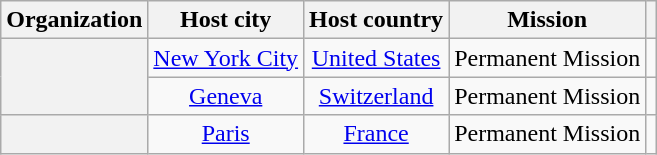<table class="wikitable plainrowheaders" style="text-align:center;">
<tr>
<th scope="col">Organization</th>
<th scope="col">Host city</th>
<th scope="col">Host country</th>
<th scope="col">Mission</th>
<th scope="col"></th>
</tr>
<tr>
<th scope="row"  rowspan="2"></th>
<td><a href='#'>New York City</a></td>
<td><a href='#'>United States</a></td>
<td>Permanent Mission</td>
<td></td>
</tr>
<tr>
<td><a href='#'>Geneva</a></td>
<td><a href='#'>Switzerland</a></td>
<td>Permanent Mission</td>
<td></td>
</tr>
<tr>
<th scope="row"></th>
<td><a href='#'>Paris</a></td>
<td><a href='#'>France</a></td>
<td>Permanent Mission</td>
<td></td>
</tr>
</table>
